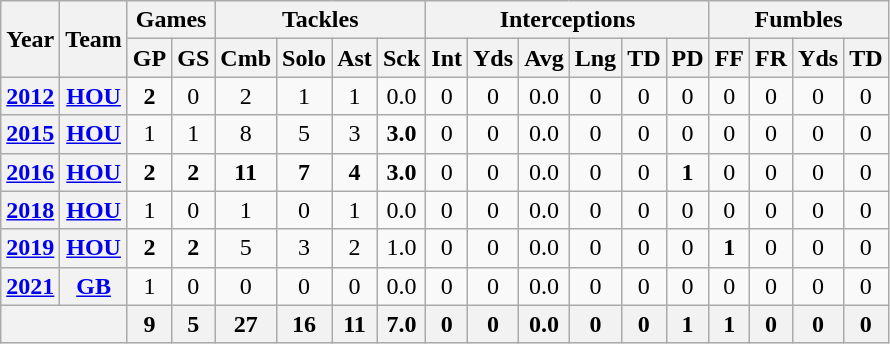<table class="wikitable" style="text-align:center;">
<tr>
<th rowspan="2">Year</th>
<th rowspan="2">Team</th>
<th colspan="2">Games</th>
<th colspan="4">Tackles</th>
<th colspan="6">Interceptions</th>
<th colspan="4">Fumbles</th>
</tr>
<tr>
<th>GP</th>
<th>GS</th>
<th>Cmb</th>
<th>Solo</th>
<th>Ast</th>
<th>Sck</th>
<th>Int</th>
<th>Yds</th>
<th>Avg</th>
<th>Lng</th>
<th>TD</th>
<th>PD</th>
<th>FF</th>
<th>FR</th>
<th>Yds</th>
<th>TD</th>
</tr>
<tr>
<th><a href='#'>2012</a></th>
<th><a href='#'>HOU</a></th>
<td><strong>2</strong></td>
<td>0</td>
<td>2</td>
<td>1</td>
<td>1</td>
<td>0.0</td>
<td>0</td>
<td>0</td>
<td>0.0</td>
<td>0</td>
<td>0</td>
<td>0</td>
<td>0</td>
<td>0</td>
<td>0</td>
<td>0</td>
</tr>
<tr>
<th><a href='#'>2015</a></th>
<th><a href='#'>HOU</a></th>
<td>1</td>
<td>1</td>
<td>8</td>
<td>5</td>
<td>3</td>
<td><strong>3.0</strong></td>
<td>0</td>
<td>0</td>
<td>0.0</td>
<td>0</td>
<td>0</td>
<td>0</td>
<td>0</td>
<td>0</td>
<td>0</td>
<td>0</td>
</tr>
<tr>
<th><a href='#'>2016</a></th>
<th><a href='#'>HOU</a></th>
<td><strong>2</strong></td>
<td><strong>2</strong></td>
<td><strong>11</strong></td>
<td><strong>7</strong></td>
<td><strong>4</strong></td>
<td><strong>3.0</strong></td>
<td>0</td>
<td>0</td>
<td>0.0</td>
<td>0</td>
<td>0</td>
<td><strong>1</strong></td>
<td>0</td>
<td>0</td>
<td>0</td>
<td>0</td>
</tr>
<tr>
<th><a href='#'>2018</a></th>
<th><a href='#'>HOU</a></th>
<td>1</td>
<td>0</td>
<td>1</td>
<td>0</td>
<td>1</td>
<td>0.0</td>
<td>0</td>
<td>0</td>
<td>0.0</td>
<td>0</td>
<td>0</td>
<td>0</td>
<td>0</td>
<td>0</td>
<td>0</td>
<td>0</td>
</tr>
<tr>
<th><a href='#'>2019</a></th>
<th><a href='#'>HOU</a></th>
<td><strong>2</strong></td>
<td><strong>2</strong></td>
<td>5</td>
<td>3</td>
<td>2</td>
<td>1.0</td>
<td>0</td>
<td>0</td>
<td>0.0</td>
<td>0</td>
<td>0</td>
<td>0</td>
<td><strong>1</strong></td>
<td>0</td>
<td>0</td>
<td>0</td>
</tr>
<tr>
<th><a href='#'>2021</a></th>
<th><a href='#'>GB</a></th>
<td>1</td>
<td>0</td>
<td>0</td>
<td>0</td>
<td>0</td>
<td>0.0</td>
<td>0</td>
<td>0</td>
<td>0.0</td>
<td>0</td>
<td>0</td>
<td>0</td>
<td>0</td>
<td>0</td>
<td>0</td>
<td>0</td>
</tr>
<tr>
<th colspan="2"></th>
<th>9</th>
<th>5</th>
<th>27</th>
<th>16</th>
<th>11</th>
<th>7.0</th>
<th>0</th>
<th>0</th>
<th>0.0</th>
<th>0</th>
<th>0</th>
<th>1</th>
<th>1</th>
<th>0</th>
<th>0</th>
<th>0</th>
</tr>
</table>
